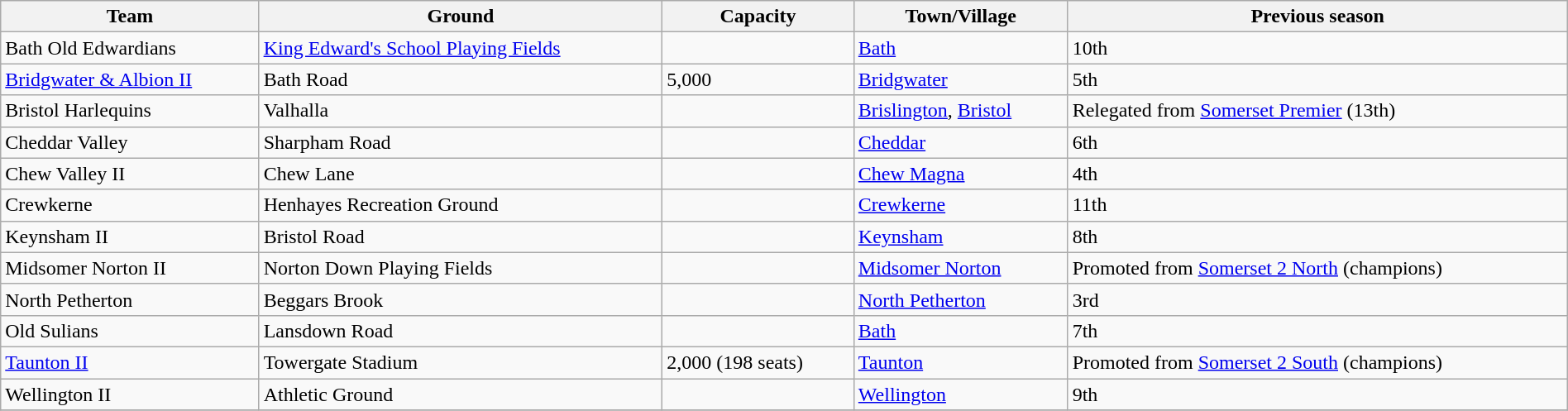<table class="wikitable sortable" width=100%>
<tr>
<th>Team</th>
<th>Ground</th>
<th>Capacity</th>
<th>Town/Village</th>
<th>Previous season</th>
</tr>
<tr>
<td>Bath Old Edwardians</td>
<td><a href='#'>King Edward's School Playing Fields</a></td>
<td></td>
<td><a href='#'>Bath</a></td>
<td>10th</td>
</tr>
<tr>
<td><a href='#'>Bridgwater & Albion II</a></td>
<td>Bath Road</td>
<td>5,000</td>
<td><a href='#'>Bridgwater</a></td>
<td>5th</td>
</tr>
<tr>
<td>Bristol Harlequins</td>
<td>Valhalla</td>
<td></td>
<td><a href='#'>Brislington</a>, <a href='#'>Bristol</a></td>
<td>Relegated from <a href='#'>Somerset Premier</a> (13th)</td>
</tr>
<tr>
<td>Cheddar Valley</td>
<td>Sharpham Road</td>
<td></td>
<td><a href='#'>Cheddar</a></td>
<td>6th</td>
</tr>
<tr>
<td>Chew Valley II</td>
<td>Chew Lane</td>
<td></td>
<td><a href='#'>Chew Magna</a></td>
<td>4th</td>
</tr>
<tr>
<td>Crewkerne</td>
<td>Henhayes Recreation Ground</td>
<td></td>
<td><a href='#'>Crewkerne</a></td>
<td>11th</td>
</tr>
<tr>
<td>Keynsham II</td>
<td>Bristol Road</td>
<td></td>
<td><a href='#'>Keynsham</a></td>
<td>8th</td>
</tr>
<tr>
<td>Midsomer Norton II</td>
<td>Norton Down Playing Fields</td>
<td></td>
<td><a href='#'>Midsomer Norton</a></td>
<td>Promoted from <a href='#'>Somerset 2 North</a> (champions)</td>
</tr>
<tr>
<td>North Petherton</td>
<td>Beggars Brook</td>
<td></td>
<td><a href='#'>North Petherton</a></td>
<td>3rd</td>
</tr>
<tr>
<td>Old Sulians</td>
<td>Lansdown Road</td>
<td></td>
<td><a href='#'>Bath</a></td>
<td>7th</td>
</tr>
<tr>
<td><a href='#'>Taunton II</a></td>
<td>Towergate Stadium</td>
<td>2,000 (198 seats)</td>
<td><a href='#'>Taunton</a></td>
<td>Promoted from <a href='#'>Somerset 2 South</a> (champions)</td>
</tr>
<tr>
<td>Wellington II</td>
<td>Athletic Ground</td>
<td></td>
<td><a href='#'>Wellington</a></td>
<td>9th</td>
</tr>
<tr>
</tr>
</table>
